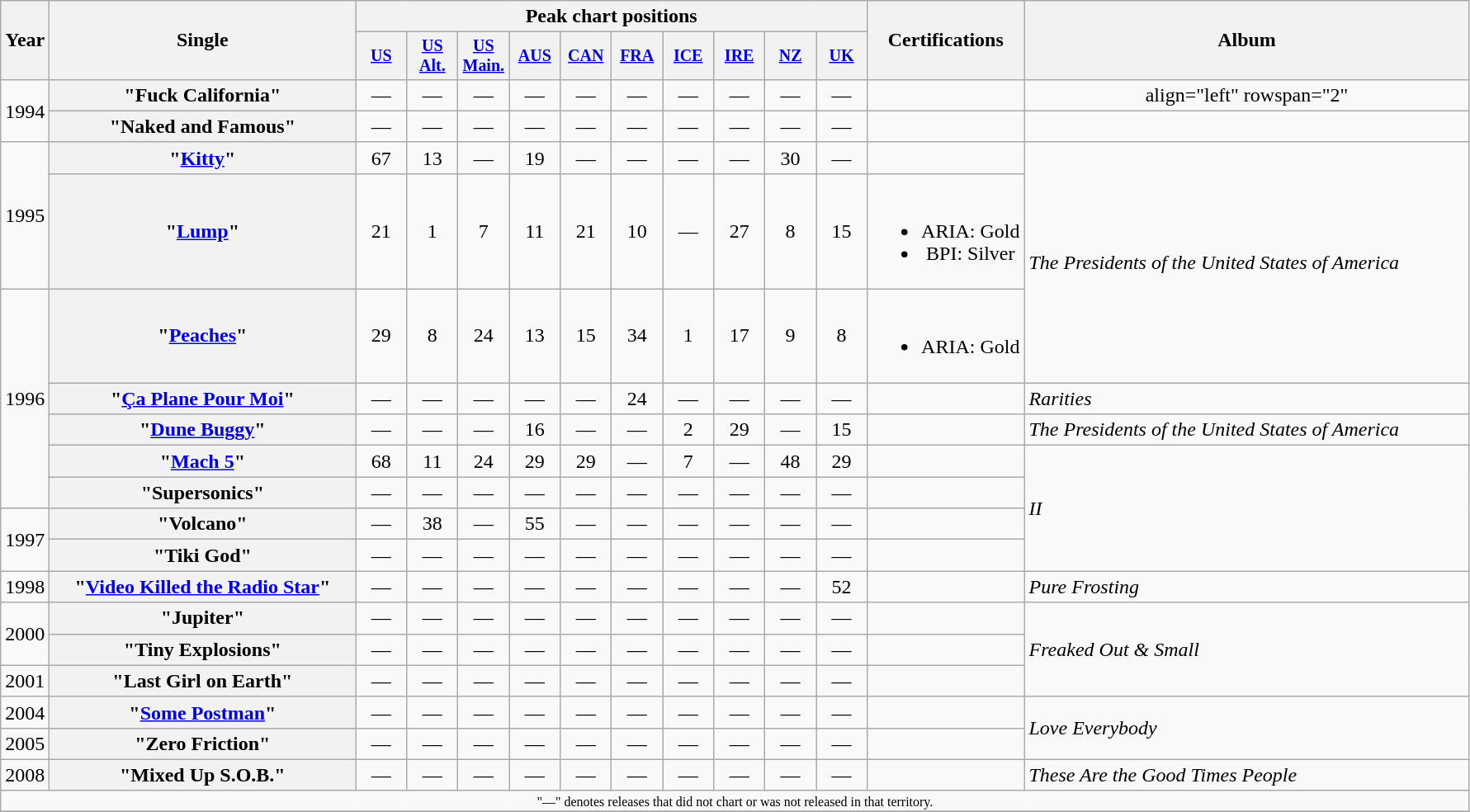<table class="wikitable plainrowheaders" style="text-align:center;">
<tr>
<th rowspan="2">Year</th>
<th rowspan="2" style="width:15em;">Single</th>
<th colspan="10">Peak chart positions</th>
<th rowspan="2">Certifications</th>
<th rowspan="2" style="width:22em;">Album</th>
</tr>
<tr style="font-size:smaller;">
<th width="35"><a href='#'>US</a><br></th>
<th width="35"><a href='#'>US<br>Alt.</a><br></th>
<th width="35"><a href='#'>US<br>Main.</a><br></th>
<th width="35"><a href='#'>AUS</a><br></th>
<th width="35"><a href='#'>CAN</a><br></th>
<th width="35"><a href='#'>FRA</a><br></th>
<th width="35"><a href='#'>ICE</a><br></th>
<th width="35"><a href='#'>IRE</a><br></th>
<th width="35"><a href='#'>NZ</a><br></th>
<th width="35"><a href='#'>UK</a><br></th>
</tr>
<tr>
<td rowspan="2">1994</td>
<th scope="row">"Fuck California"</th>
<td>—</td>
<td>—</td>
<td>—</td>
<td>—</td>
<td>—</td>
<td>—</td>
<td>—</td>
<td>—</td>
<td>—</td>
<td>—</td>
<td></td>
<td>align="left" rowspan="2" </td>
</tr>
<tr>
<th scope="row">"Naked and Famous"</th>
<td>—</td>
<td>—</td>
<td>—</td>
<td>—</td>
<td>—</td>
<td>—</td>
<td>—</td>
<td>—</td>
<td>—</td>
<td>—</td>
<td></td>
</tr>
<tr>
<td rowspan="2">1995</td>
<th scope="row">"<a href='#'>Kitty</a>"</th>
<td>67</td>
<td>13</td>
<td>—</td>
<td>19</td>
<td>—</td>
<td>—</td>
<td>—</td>
<td>—</td>
<td>30</td>
<td>—</td>
<td></td>
<td align="left" rowspan="3"><em>The Presidents of the United States of America</em></td>
</tr>
<tr>
<th scope="row">"<a href='#'>Lump</a>"</th>
<td>21</td>
<td>1</td>
<td>7</td>
<td>11</td>
<td>21</td>
<td>10</td>
<td>—</td>
<td>27</td>
<td>8</td>
<td>15</td>
<td><br><ul><li>ARIA: Gold</li><li>BPI: Silver</li></ul></td>
</tr>
<tr>
<td rowspan="5">1996</td>
<th scope="row">"<a href='#'>Peaches</a>"</th>
<td>29</td>
<td>8</td>
<td>24</td>
<td>13</td>
<td>15</td>
<td>34</td>
<td>1</td>
<td>17</td>
<td>9</td>
<td>8</td>
<td><br><ul><li>ARIA: Gold</li></ul></td>
</tr>
<tr>
<th scope="row">"<a href='#'>Ça Plane Pour Moi</a>"</th>
<td>—</td>
<td>—</td>
<td>—</td>
<td>—</td>
<td>—</td>
<td>24</td>
<td>—</td>
<td>—</td>
<td>—</td>
<td>—</td>
<td></td>
<td align="left"><em>Rarities</em></td>
</tr>
<tr>
<th scope="row">"<a href='#'>Dune Buggy</a>"</th>
<td>—</td>
<td>—</td>
<td>—</td>
<td>16</td>
<td>—</td>
<td>—</td>
<td>2</td>
<td>29</td>
<td>—</td>
<td>15</td>
<td></td>
<td align="left"><em>The Presidents of the United States of America</em></td>
</tr>
<tr>
<th scope="row">"<a href='#'>Mach 5</a>"</th>
<td>68</td>
<td>11</td>
<td>24</td>
<td>29</td>
<td>29</td>
<td>—</td>
<td>7</td>
<td>—</td>
<td>48</td>
<td>29</td>
<td></td>
<td align="left" rowspan="4"><em>II</em></td>
</tr>
<tr>
<th scope="row">"Supersonics"</th>
<td>—</td>
<td>—</td>
<td>—</td>
<td>—</td>
<td>—</td>
<td>—</td>
<td>—</td>
<td>—</td>
<td>—</td>
<td>—</td>
<td></td>
</tr>
<tr>
<td rowspan="2">1997</td>
<th scope="row">"Volcano"</th>
<td>—</td>
<td>38</td>
<td>—</td>
<td>55</td>
<td>—</td>
<td>—</td>
<td>—</td>
<td>—</td>
<td>—</td>
<td>—</td>
<td></td>
</tr>
<tr>
<th scope="row">"Tiki God"</th>
<td>—</td>
<td>—</td>
<td>—</td>
<td>—</td>
<td>—</td>
<td>—</td>
<td>—</td>
<td>—</td>
<td>—</td>
<td>—</td>
<td></td>
</tr>
<tr>
<td>1998</td>
<th scope="row">"<a href='#'>Video Killed the Radio Star</a>"</th>
<td>—</td>
<td>—</td>
<td>—</td>
<td>—</td>
<td>—</td>
<td>—</td>
<td>—</td>
<td>—</td>
<td>—</td>
<td>52</td>
<td></td>
<td align="left"><em>Pure Frosting</em></td>
</tr>
<tr>
<td rowspan="2">2000</td>
<th scope="row">"Jupiter"</th>
<td>—</td>
<td>—</td>
<td>—</td>
<td>—</td>
<td>—</td>
<td>—</td>
<td>—</td>
<td>—</td>
<td>—</td>
<td>—</td>
<td></td>
<td align="left" rowspan="3"><em>Freaked Out & Small</em></td>
</tr>
<tr>
<th scope="row">"Tiny Explosions"</th>
<td>—</td>
<td>—</td>
<td>—</td>
<td>—</td>
<td>—</td>
<td>—</td>
<td>—</td>
<td>—</td>
<td>—</td>
<td>—</td>
<td></td>
</tr>
<tr>
<td>2001</td>
<th scope="row">"Last Girl on Earth"</th>
<td>—</td>
<td>—</td>
<td>—</td>
<td>—</td>
<td>—</td>
<td>—</td>
<td>—</td>
<td>—</td>
<td>—</td>
<td>—</td>
<td></td>
</tr>
<tr>
<td>2004</td>
<th scope="row">"<a href='#'>Some Postman</a>"</th>
<td>—</td>
<td>—</td>
<td>—</td>
<td>—</td>
<td>—</td>
<td>—</td>
<td>—</td>
<td>—</td>
<td>—</td>
<td>—</td>
<td></td>
<td align="left" rowspan="2"><em>Love Everybody</em></td>
</tr>
<tr>
<td>2005</td>
<th scope="row">"Zero Friction"</th>
<td>—</td>
<td>—</td>
<td>—</td>
<td>—</td>
<td>—</td>
<td>—</td>
<td>—</td>
<td>—</td>
<td>—</td>
<td>—</td>
<td></td>
</tr>
<tr>
<td>2008</td>
<th scope="row">"Mixed Up S.O.B."</th>
<td>—</td>
<td>—</td>
<td>—</td>
<td>—</td>
<td>—</td>
<td>—</td>
<td>—</td>
<td>—</td>
<td>—</td>
<td>—</td>
<td></td>
<td align="left"><em>These Are the Good Times People</em></td>
</tr>
<tr>
<td colspan="16" style="font-size:8pt">"—" denotes releases that did not chart or was not released in that territory.</td>
</tr>
<tr>
</tr>
</table>
